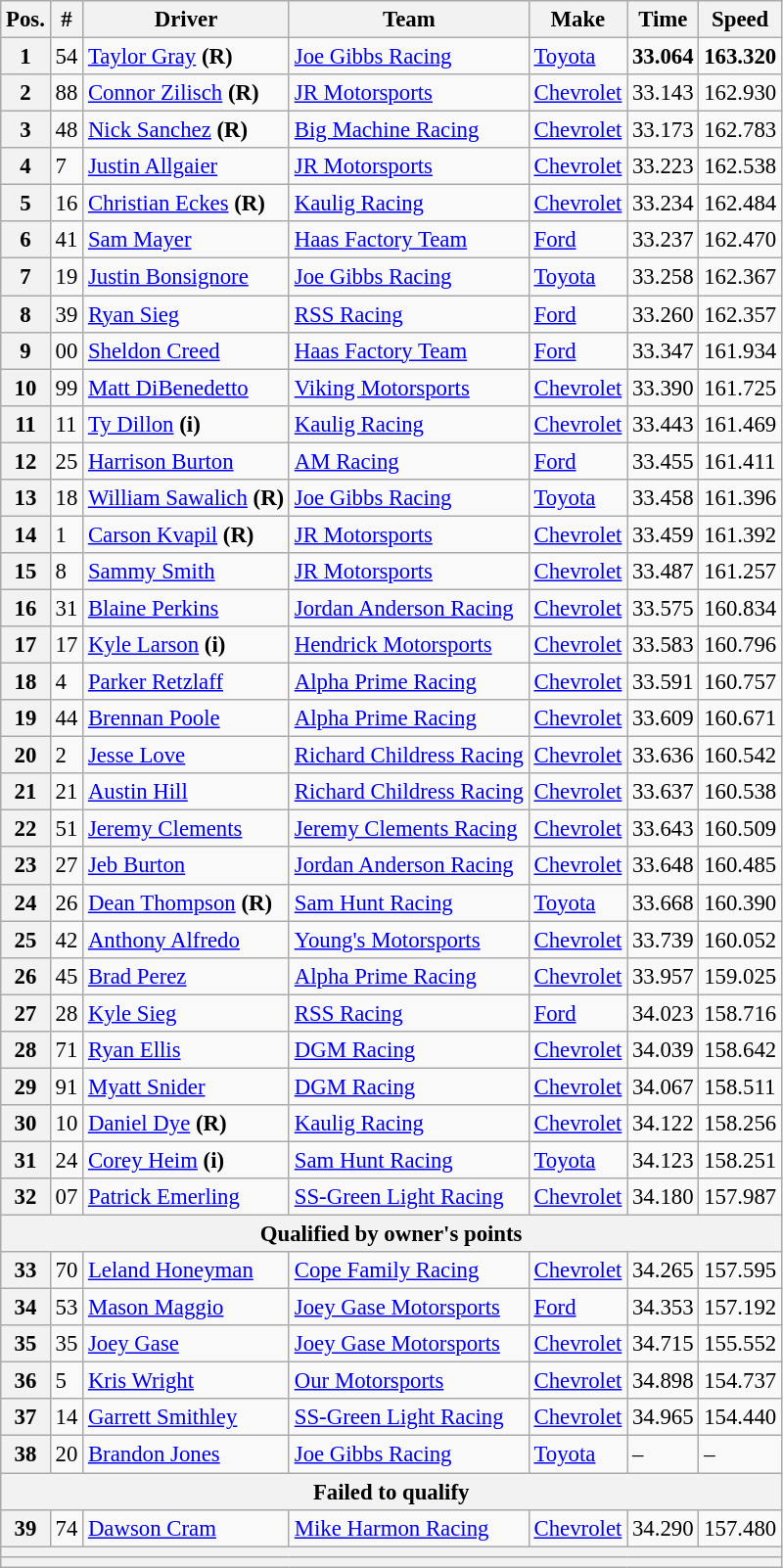<table class="wikitable" style="font-size:95%">
<tr>
<th>Pos.</th>
<th>#</th>
<th>Driver</th>
<th>Team</th>
<th>Make</th>
<th>Time</th>
<th>Speed</th>
</tr>
<tr>
<th>1</th>
<td>54</td>
<td><a href='#'>Taylor Gray</a> <strong>(R)</strong></td>
<td><a href='#'>Joe Gibbs Racing</a></td>
<td><a href='#'>Toyota</a></td>
<td><strong>33.064</strong></td>
<td><strong>163.320</strong></td>
</tr>
<tr>
<th>2</th>
<td>88</td>
<td><a href='#'>Connor Zilisch</a> <strong>(R)</strong></td>
<td><a href='#'>JR Motorsports</a></td>
<td><a href='#'>Chevrolet</a></td>
<td>33.143</td>
<td>162.930</td>
</tr>
<tr>
<th>3</th>
<td>48</td>
<td><a href='#'>Nick Sanchez</a> <strong>(R)</strong></td>
<td><a href='#'>Big Machine Racing</a></td>
<td><a href='#'>Chevrolet</a></td>
<td>33.173</td>
<td>162.783</td>
</tr>
<tr>
<th>4</th>
<td>7</td>
<td><a href='#'>Justin Allgaier</a></td>
<td><a href='#'>JR Motorsports</a></td>
<td><a href='#'>Chevrolet</a></td>
<td>33.223</td>
<td>162.538</td>
</tr>
<tr>
<th>5</th>
<td>16</td>
<td><a href='#'>Christian Eckes</a> <strong>(R)</strong></td>
<td><a href='#'>Kaulig Racing</a></td>
<td><a href='#'>Chevrolet</a></td>
<td>33.234</td>
<td>162.484</td>
</tr>
<tr>
<th>6</th>
<td>41</td>
<td><a href='#'>Sam Mayer</a></td>
<td nowrap=""><a href='#'>Haas Factory Team</a></td>
<td><a href='#'>Ford</a></td>
<td>33.237</td>
<td>162.470</td>
</tr>
<tr>
<th>7</th>
<td>19</td>
<td><a href='#'>Justin Bonsignore</a></td>
<td><a href='#'>Joe Gibbs Racing</a></td>
<td><a href='#'>Toyota</a></td>
<td>33.258</td>
<td>162.367</td>
</tr>
<tr>
<th>8</th>
<td>39</td>
<td><a href='#'>Ryan Sieg</a></td>
<td><a href='#'>RSS Racing</a></td>
<td><a href='#'>Ford</a></td>
<td>33.260</td>
<td>162.357</td>
</tr>
<tr>
<th>9</th>
<td>00</td>
<td><a href='#'>Sheldon Creed</a></td>
<td><a href='#'>Haas Factory Team</a></td>
<td><a href='#'>Ford</a></td>
<td>33.347</td>
<td>161.934</td>
</tr>
<tr>
<th>10</th>
<td>99</td>
<td><a href='#'>Matt DiBenedetto</a></td>
<td><a href='#'>Viking Motorsports</a></td>
<td><a href='#'>Chevrolet</a></td>
<td>33.390</td>
<td>161.725</td>
</tr>
<tr>
<th>11</th>
<td>11</td>
<td><a href='#'>Ty Dillon</a> <strong>(i)</strong></td>
<td><a href='#'>Kaulig Racing</a></td>
<td><a href='#'>Chevrolet</a></td>
<td>33.443</td>
<td>161.469</td>
</tr>
<tr>
<th>12</th>
<td>25</td>
<td><a href='#'>Harrison Burton</a></td>
<td><a href='#'>AM Racing</a></td>
<td><a href='#'>Ford</a></td>
<td>33.455</td>
<td>161.411</td>
</tr>
<tr>
<th>13</th>
<td>18</td>
<td><a href='#'>William Sawalich</a> <strong>(R)</strong></td>
<td><a href='#'>Joe Gibbs Racing</a></td>
<td><a href='#'>Toyota</a></td>
<td>33.458</td>
<td>161.396</td>
</tr>
<tr>
<th>14</th>
<td>1</td>
<td><a href='#'>Carson Kvapil</a> <strong>(R)</strong></td>
<td><a href='#'>JR Motorsports</a></td>
<td><a href='#'>Chevrolet</a></td>
<td>33.459</td>
<td>161.392</td>
</tr>
<tr>
<th>15</th>
<td>8</td>
<td><a href='#'>Sammy Smith</a></td>
<td><a href='#'>JR Motorsports</a></td>
<td><a href='#'>Chevrolet</a></td>
<td>33.487</td>
<td>161.257</td>
</tr>
<tr>
<th>16</th>
<td>31</td>
<td><a href='#'>Blaine Perkins</a></td>
<td><a href='#'>Jordan Anderson Racing</a></td>
<td><a href='#'>Chevrolet</a></td>
<td>33.575</td>
<td>160.834</td>
</tr>
<tr>
<th>17</th>
<td>17</td>
<td nowrap=""><a href='#'>Kyle Larson</a> <strong>(i)</strong></td>
<td><a href='#'>Hendrick Motorsports</a></td>
<td><a href='#'>Chevrolet</a></td>
<td>33.583</td>
<td>160.796</td>
</tr>
<tr>
<th>18</th>
<td>4</td>
<td><a href='#'>Parker Retzlaff</a></td>
<td><a href='#'>Alpha Prime Racing</a></td>
<td><a href='#'>Chevrolet</a></td>
<td>33.591</td>
<td>160.757</td>
</tr>
<tr>
<th>19</th>
<td>44</td>
<td><a href='#'>Brennan Poole</a></td>
<td><a href='#'>Alpha Prime Racing</a></td>
<td><a href='#'>Chevrolet</a></td>
<td>33.609</td>
<td>160.671</td>
</tr>
<tr>
<th>20</th>
<td>2</td>
<td><a href='#'>Jesse Love</a></td>
<td><a href='#'>Richard Childress Racing</a></td>
<td><a href='#'>Chevrolet</a></td>
<td>33.636</td>
<td>160.542</td>
</tr>
<tr>
<th>21</th>
<td>21</td>
<td><a href='#'>Austin Hill</a></td>
<td><a href='#'>Richard Childress Racing</a></td>
<td><a href='#'>Chevrolet</a></td>
<td>33.637</td>
<td>160.538</td>
</tr>
<tr>
<th>22</th>
<td>51</td>
<td><a href='#'>Jeremy Clements</a></td>
<td nowrap=""><a href='#'>Jeremy Clements Racing</a></td>
<td><a href='#'>Chevrolet</a></td>
<td>33.643</td>
<td>160.509</td>
</tr>
<tr>
<th>23</th>
<td>27</td>
<td><a href='#'>Jeb Burton</a></td>
<td><a href='#'>Jordan Anderson Racing</a></td>
<td><a href='#'>Chevrolet</a></td>
<td>33.648</td>
<td>160.485</td>
</tr>
<tr>
<th>24</th>
<td>26</td>
<td><a href='#'>Dean Thompson</a> <strong>(R)</strong></td>
<td><a href='#'>Sam Hunt Racing</a></td>
<td><a href='#'>Toyota</a></td>
<td>33.668</td>
<td>160.390</td>
</tr>
<tr>
<th>25</th>
<td>42</td>
<td><a href='#'>Anthony Alfredo</a></td>
<td><a href='#'>Young's Motorsports</a></td>
<td><a href='#'>Chevrolet</a></td>
<td>33.739</td>
<td>160.052</td>
</tr>
<tr>
<th>26</th>
<td>45</td>
<td><a href='#'>Brad Perez</a></td>
<td><a href='#'>Alpha Prime Racing</a></td>
<td><a href='#'>Chevrolet</a></td>
<td>33.957</td>
<td>159.025</td>
</tr>
<tr>
<th>27</th>
<td>28</td>
<td><a href='#'>Kyle Sieg</a></td>
<td><a href='#'>RSS Racing</a></td>
<td><a href='#'>Ford</a></td>
<td>34.023</td>
<td>158.716</td>
</tr>
<tr>
<th>28</th>
<td>71</td>
<td><a href='#'>Ryan Ellis</a></td>
<td><a href='#'>DGM Racing</a></td>
<td><a href='#'>Chevrolet</a></td>
<td>34.039</td>
<td>158.642</td>
</tr>
<tr>
<th>29</th>
<td>91</td>
<td><a href='#'>Myatt Snider</a></td>
<td><a href='#'>DGM Racing</a></td>
<td><a href='#'>Chevrolet</a></td>
<td>34.067</td>
<td>158.511</td>
</tr>
<tr>
<th>30</th>
<td>10</td>
<td><a href='#'>Daniel Dye</a> <strong>(R)</strong></td>
<td><a href='#'>Kaulig Racing</a></td>
<td><a href='#'>Chevrolet</a></td>
<td>34.122</td>
<td>158.256</td>
</tr>
<tr>
<th>31</th>
<td>24</td>
<td><a href='#'>Corey Heim</a> <strong>(i)</strong></td>
<td><a href='#'>Sam Hunt Racing</a></td>
<td><a href='#'>Toyota</a></td>
<td>34.123</td>
<td>158.251</td>
</tr>
<tr>
<th>32</th>
<td>07</td>
<td><a href='#'>Patrick Emerling</a></td>
<td><a href='#'>SS-Green Light Racing</a></td>
<td><a href='#'>Chevrolet</a></td>
<td>34.180</td>
<td>157.987</td>
</tr>
<tr>
<th colspan="7">Qualified by owner's points</th>
</tr>
<tr>
<th>33</th>
<td>70</td>
<td><a href='#'>Leland Honeyman</a></td>
<td><a href='#'>Cope Family Racing</a></td>
<td><a href='#'>Chevrolet</a></td>
<td>34.265</td>
<td>157.595</td>
</tr>
<tr>
<th>34</th>
<td>53</td>
<td><a href='#'>Mason Maggio</a></td>
<td><a href='#'>Joey Gase Motorsports</a></td>
<td><a href='#'>Ford</a></td>
<td>34.353</td>
<td>157.192</td>
</tr>
<tr>
<th>35</th>
<td>35</td>
<td><a href='#'>Joey Gase</a></td>
<td><a href='#'>Joey Gase Motorsports</a></td>
<td><a href='#'>Chevrolet</a></td>
<td>34.715</td>
<td>155.552</td>
</tr>
<tr>
<th>36</th>
<td>5</td>
<td><a href='#'>Kris Wright</a></td>
<td><a href='#'>Our Motorsports</a></td>
<td><a href='#'>Chevrolet</a></td>
<td>34.898</td>
<td>154.737</td>
</tr>
<tr>
<th>37</th>
<td>14</td>
<td><a href='#'>Garrett Smithley</a></td>
<td><a href='#'>SS-Green Light Racing</a></td>
<td><a href='#'>Chevrolet</a></td>
<td>34.965</td>
<td>154.440</td>
</tr>
<tr>
<th>38</th>
<td>20</td>
<td><a href='#'>Brandon Jones</a></td>
<td><a href='#'>Joe Gibbs Racing</a></td>
<td><a href='#'>Toyota</a></td>
<td>–</td>
<td>–</td>
</tr>
<tr>
<th colspan="7">Failed to qualify</th>
</tr>
<tr>
<th>39</th>
<td>74</td>
<td><a href='#'>Dawson Cram</a></td>
<td><a href='#'>Mike Harmon Racing</a></td>
<td><a href='#'>Chevrolet</a></td>
<td>34.290</td>
<td>157.480</td>
</tr>
<tr>
<th colspan="7"></th>
</tr>
<tr>
<th colspan="7"></th>
</tr>
</table>
